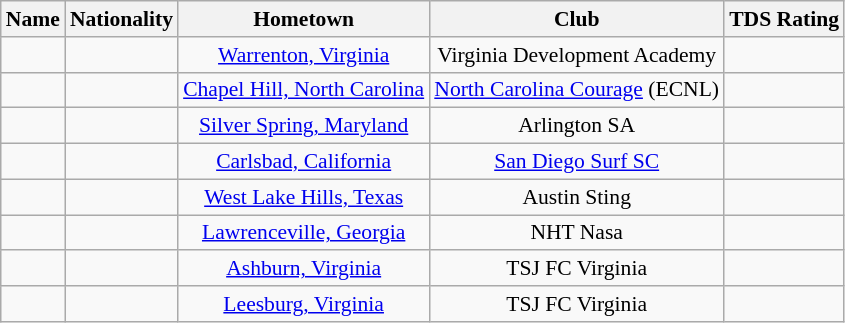<table class="wikitable" style="font-size:90%; text-align: center;" border="1">
<tr>
<th>Name</th>
<th>Nationality</th>
<th>Hometown</th>
<th>Club</th>
<th>TDS Rating</th>
</tr>
<tr>
<td></td>
<td></td>
<td><a href='#'>Warrenton, Virginia</a></td>
<td>Virginia Development Academy</td>
<td></td>
</tr>
<tr>
<td></td>
<td></td>
<td><a href='#'>Chapel Hill, North Carolina</a></td>
<td><a href='#'>North Carolina Courage</a> (ECNL)</td>
<td></td>
</tr>
<tr>
<td></td>
<td></td>
<td><a href='#'>Silver Spring, Maryland</a></td>
<td>Arlington SA</td>
<td></td>
</tr>
<tr>
<td></td>
<td></td>
<td><a href='#'>Carlsbad, California</a></td>
<td><a href='#'>San Diego Surf SC</a></td>
<td></td>
</tr>
<tr>
<td></td>
<td></td>
<td><a href='#'>West Lake Hills, Texas</a></td>
<td>Austin Sting</td>
<td></td>
</tr>
<tr>
<td></td>
<td></td>
<td><a href='#'>Lawrenceville, Georgia</a></td>
<td>NHT Nasa</td>
<td></td>
</tr>
<tr>
<td></td>
<td></td>
<td><a href='#'>Ashburn, Virginia</a></td>
<td>TSJ FC Virginia</td>
<td></td>
</tr>
<tr>
<td></td>
<td></td>
<td><a href='#'>Leesburg, Virginia</a></td>
<td>TSJ FC Virginia</td>
<td></td>
</tr>
</table>
